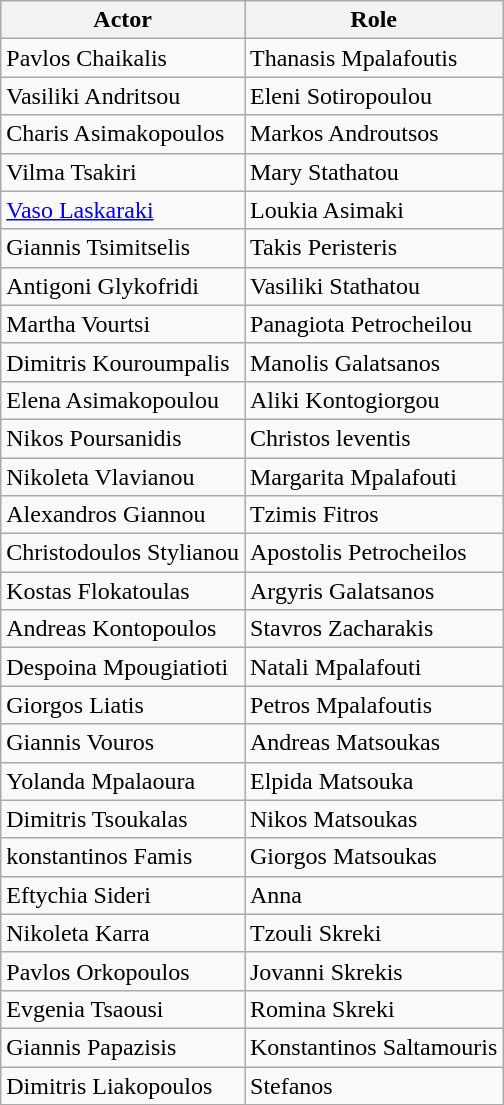<table class="wikitable">
<tr>
<th>Actor</th>
<th>Role</th>
</tr>
<tr>
<td>Pavlos Chaikalis</td>
<td>Thanasis Mpalafoutis</td>
</tr>
<tr>
<td>Vasiliki Andritsou</td>
<td>Eleni Sotiropoulou</td>
</tr>
<tr>
<td>Charis Asimakopoulos</td>
<td>Markos Androutsos</td>
</tr>
<tr>
<td>Vilma Tsakiri</td>
<td>Mary Stathatou</td>
</tr>
<tr>
<td><a href='#'>Vaso Laskaraki</a></td>
<td>Loukia Asimaki</td>
</tr>
<tr>
<td>Giannis Tsimitselis</td>
<td>Takis Peristeris</td>
</tr>
<tr>
<td>Antigoni Glykofridi</td>
<td>Vasiliki Stathatou</td>
</tr>
<tr>
<td>Martha Vourtsi</td>
<td>Panagiota Petrocheilou</td>
</tr>
<tr>
<td>Dimitris Kouroumpalis</td>
<td>Manolis Galatsanos</td>
</tr>
<tr>
<td>Elena Asimakopoulou</td>
<td>Aliki Kontogiorgou</td>
</tr>
<tr>
<td>Nikos Poursanidis</td>
<td>Christos leventis</td>
</tr>
<tr>
<td>Nikoleta Vlavianou</td>
<td>Margarita Mpalafouti</td>
</tr>
<tr>
<td>Alexandros Giannou</td>
<td>Tzimis Fitros</td>
</tr>
<tr>
<td>Christodoulos Stylianou</td>
<td>Apostolis Petrocheilos</td>
</tr>
<tr>
<td>Kostas Flokatoulas</td>
<td>Argyris Galatsanos</td>
</tr>
<tr>
<td>Andreas Kontopoulos</td>
<td>Stavros Zacharakis</td>
</tr>
<tr>
<td>Despoina Mpougiatioti</td>
<td>Natali Mpalafouti</td>
</tr>
<tr>
<td>Giorgos Liatis</td>
<td>Petros Mpalafoutis</td>
</tr>
<tr>
<td>Giannis Vouros</td>
<td>Andreas Matsoukas</td>
</tr>
<tr>
<td>Yolanda Mpalaoura</td>
<td>Elpida Matsouka</td>
</tr>
<tr>
<td>Dimitris Tsoukalas</td>
<td>Nikos Matsoukas</td>
</tr>
<tr>
<td>konstantinos Famis</td>
<td>Giorgos Matsoukas</td>
</tr>
<tr>
<td>Eftychia Sideri</td>
<td>Anna</td>
</tr>
<tr>
<td>Nikoleta Karra</td>
<td>Tzouli Skreki</td>
</tr>
<tr>
<td>Pavlos Orkopoulos</td>
<td>Jovanni Skrekis</td>
</tr>
<tr>
<td>Evgenia Tsaousi</td>
<td>Romina Skreki</td>
</tr>
<tr>
<td>Giannis Papazisis</td>
<td>Konstantinos Saltamouris</td>
</tr>
<tr>
<td>Dimitris Liakopoulos</td>
<td>Stefanos</td>
</tr>
</table>
